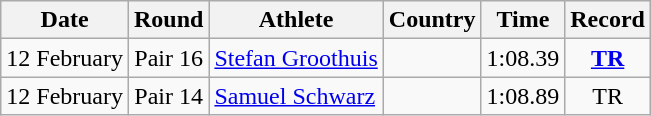<table class="wikitable" style="text-align:center">
<tr>
<th>Date</th>
<th>Round</th>
<th>Athlete</th>
<th>Country</th>
<th>Time</th>
<th>Record</th>
</tr>
<tr>
<td>12 February</td>
<td>Pair 16</td>
<td align="left"><a href='#'>Stefan Groothuis</a></td>
<td align="left"></td>
<td>1:08.39</td>
<td><strong><a href='#'>TR</a></strong></td>
</tr>
<tr>
<td>12 February</td>
<td>Pair 14</td>
<td align="left"><a href='#'>Samuel Schwarz</a></td>
<td align="left"></td>
<td>1:08.89</td>
<td>TR</td>
</tr>
</table>
